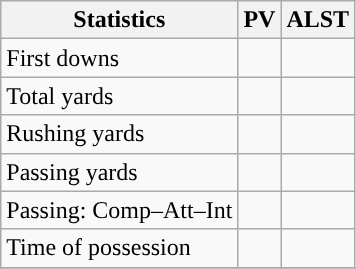<table class="wikitable" style="float: left;">
<tr>
<th>Statistics</th>
<th>PV</th>
<th>ALST</th>
</tr>
<tr>
<td>First downs</td>
<td></td>
<td></td>
</tr>
<tr>
<td>Total yards</td>
<td></td>
<td></td>
</tr>
<tr>
<td>Rushing yards</td>
<td></td>
<td></td>
</tr>
<tr>
<td>Passing yards</td>
<td></td>
<td></td>
</tr>
<tr>
<td>Passing: Comp–Att–Int</td>
<td></td>
<td></td>
</tr>
<tr>
<td>Time of possession</td>
<td></td>
<td></td>
</tr>
<tr>
</tr>
</table>
